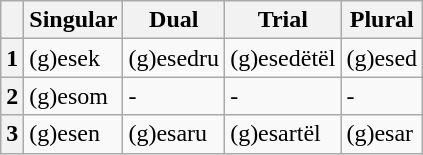<table class="wikitable">
<tr>
<th></th>
<th>Singular</th>
<th>Dual</th>
<th>Trial</th>
<th>Plural</th>
</tr>
<tr>
<th>1</th>
<td>(g)esek</td>
<td>(g)esedru</td>
<td>(g)esedëtël</td>
<td>(g)esed</td>
</tr>
<tr>
<th>2</th>
<td>(g)esom</td>
<td>-</td>
<td>-</td>
<td>-</td>
</tr>
<tr>
<th>3</th>
<td>(g)esen</td>
<td>(g)esaru</td>
<td>(g)esartël</td>
<td>(g)esar</td>
</tr>
</table>
